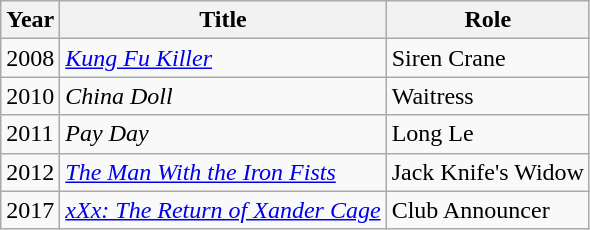<table class="wikitable">
<tr>
<th>Year</th>
<th>Title</th>
<th>Role</th>
</tr>
<tr>
<td>2008</td>
<td><em><a href='#'>Kung Fu Killer</a></em></td>
<td>Siren Crane</td>
</tr>
<tr>
<td>2010</td>
<td><em>China Doll</em></td>
<td>Waitress</td>
</tr>
<tr>
<td>2011</td>
<td><em>Pay Day</em></td>
<td>Long Le  </td>
</tr>
<tr>
<td>2012</td>
<td><em><a href='#'>The Man With the Iron Fists</a></em></td>
<td>Jack Knife's Widow</td>
</tr>
<tr>
<td>2017</td>
<td><em><a href='#'>xXx: The Return of Xander Cage</a></em></td>
<td>Club Announcer</td>
</tr>
</table>
